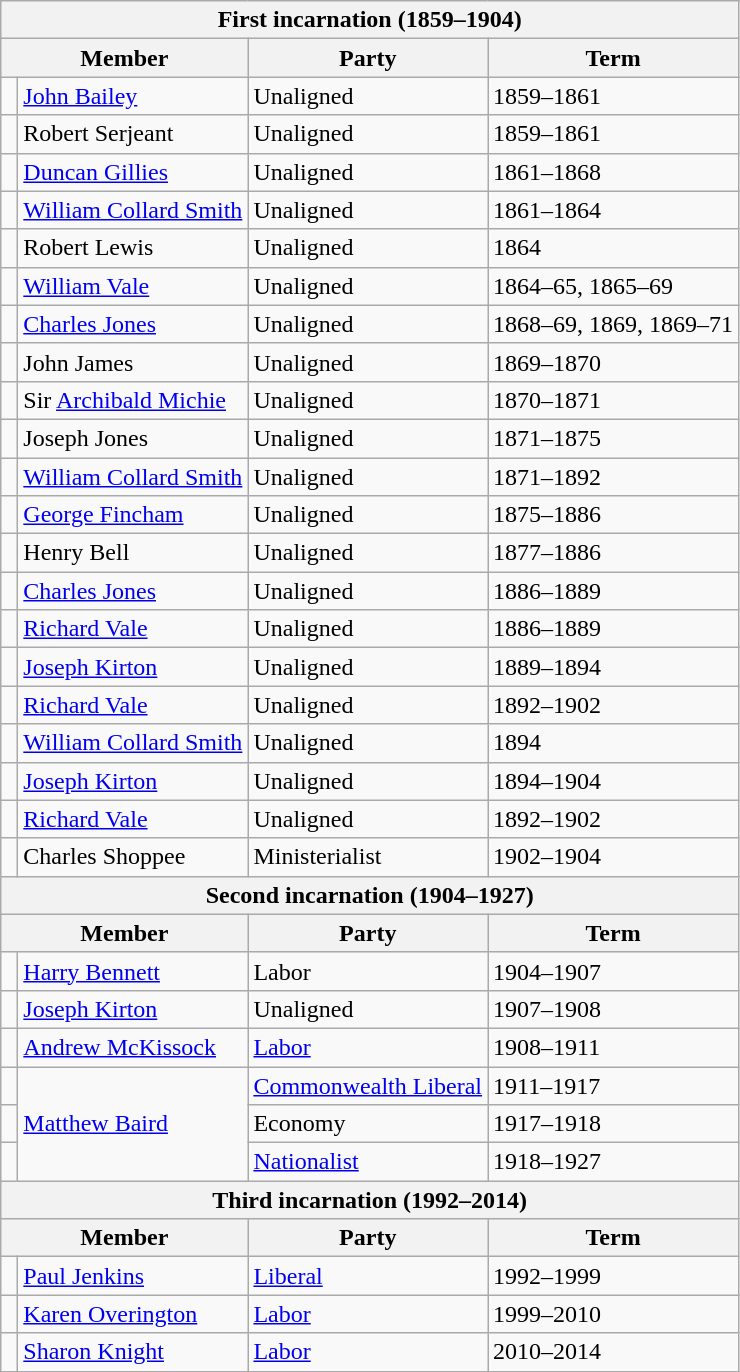<table class="wikitable">
<tr>
<th colspan="4">First incarnation (1859–1904)</th>
</tr>
<tr>
<th colspan="2">Member</th>
<th>Party</th>
<th>Term</th>
</tr>
<tr>
<td> </td>
<td><a href='#'>John Bailey</a></td>
<td>Unaligned</td>
<td>1859–1861</td>
</tr>
<tr>
<td> </td>
<td>Robert Serjeant</td>
<td>Unaligned</td>
<td>1859–1861</td>
</tr>
<tr>
<td> </td>
<td><a href='#'>Duncan Gillies</a></td>
<td>Unaligned</td>
<td>1861–1868</td>
</tr>
<tr>
<td> </td>
<td><a href='#'>William Collard Smith</a></td>
<td>Unaligned</td>
<td>1861–1864</td>
</tr>
<tr>
<td> </td>
<td>Robert Lewis</td>
<td>Unaligned</td>
<td>1864</td>
</tr>
<tr>
<td> </td>
<td><a href='#'>William Vale</a></td>
<td>Unaligned</td>
<td>1864–65, 1865–69</td>
</tr>
<tr>
<td> </td>
<td><a href='#'>Charles Jones</a></td>
<td>Unaligned</td>
<td>1868–69, 1869, 1869–71</td>
</tr>
<tr>
<td> </td>
<td>John James</td>
<td>Unaligned</td>
<td>1869–1870</td>
</tr>
<tr>
<td> </td>
<td>Sir <a href='#'>Archibald Michie</a></td>
<td>Unaligned</td>
<td>1870–1871</td>
</tr>
<tr>
<td> </td>
<td>Joseph Jones</td>
<td>Unaligned</td>
<td>1871–1875</td>
</tr>
<tr>
<td> </td>
<td><a href='#'>William Collard Smith</a></td>
<td>Unaligned</td>
<td>1871–1892</td>
</tr>
<tr>
<td> </td>
<td><a href='#'>George Fincham</a></td>
<td>Unaligned</td>
<td>1875–1886</td>
</tr>
<tr>
<td> </td>
<td>Henry Bell</td>
<td>Unaligned</td>
<td>1877–1886</td>
</tr>
<tr>
<td> </td>
<td><a href='#'>Charles Jones</a></td>
<td>Unaligned</td>
<td>1886–1889</td>
</tr>
<tr>
<td> </td>
<td><a href='#'>Richard Vale</a></td>
<td>Unaligned</td>
<td>1886–1889</td>
</tr>
<tr>
<td> </td>
<td><a href='#'>Joseph Kirton</a></td>
<td>Unaligned</td>
<td>1889–1894</td>
</tr>
<tr>
<td> </td>
<td><a href='#'>Richard Vale</a></td>
<td>Unaligned</td>
<td>1892–1902</td>
</tr>
<tr>
<td> </td>
<td><a href='#'>William Collard Smith</a></td>
<td>Unaligned</td>
<td>1894</td>
</tr>
<tr>
<td> </td>
<td><a href='#'>Joseph Kirton</a></td>
<td>Unaligned</td>
<td>1894–1904</td>
</tr>
<tr>
<td> </td>
<td><a href='#'>Richard Vale</a></td>
<td>Unaligned</td>
<td>1892–1902</td>
</tr>
<tr>
<td> </td>
<td>Charles Shoppee</td>
<td>Ministerialist</td>
<td>1902–1904</td>
</tr>
<tr>
<th colspan="4">Second incarnation (1904–1927)</th>
</tr>
<tr>
<th colspan="2">Member</th>
<th>Party</th>
<th>Term</th>
</tr>
<tr>
<td> </td>
<td><a href='#'>Harry Bennett</a></td>
<td>Labor</td>
<td>1904–1907</td>
</tr>
<tr>
<td> </td>
<td><a href='#'>Joseph Kirton</a></td>
<td>Unaligned</td>
<td>1907–1908</td>
</tr>
<tr>
<td> </td>
<td><a href='#'>Andrew McKissock</a></td>
<td><a href='#'>Labor</a></td>
<td>1908–1911</td>
</tr>
<tr>
<td> </td>
<td rowspan="3"><a href='#'>Matthew Baird</a></td>
<td><a href='#'>Commonwealth Liberal</a></td>
<td>1911–1917</td>
</tr>
<tr>
<td> </td>
<td>Economy</td>
<td>1917–1918</td>
</tr>
<tr>
<td> </td>
<td><a href='#'>Nationalist</a></td>
<td>1918–1927</td>
</tr>
<tr>
<th colspan="4">Third incarnation (1992–2014)</th>
</tr>
<tr>
<th colspan="2">Member</th>
<th>Party</th>
<th>Term</th>
</tr>
<tr>
<td> </td>
<td><a href='#'>Paul Jenkins</a></td>
<td><a href='#'>Liberal</a></td>
<td>1992–1999</td>
</tr>
<tr>
<td> </td>
<td><a href='#'>Karen Overington</a></td>
<td><a href='#'>Labor</a></td>
<td>1999–2010</td>
</tr>
<tr>
<td> </td>
<td><a href='#'>Sharon Knight</a></td>
<td><a href='#'>Labor</a></td>
<td>2010–2014</td>
</tr>
</table>
